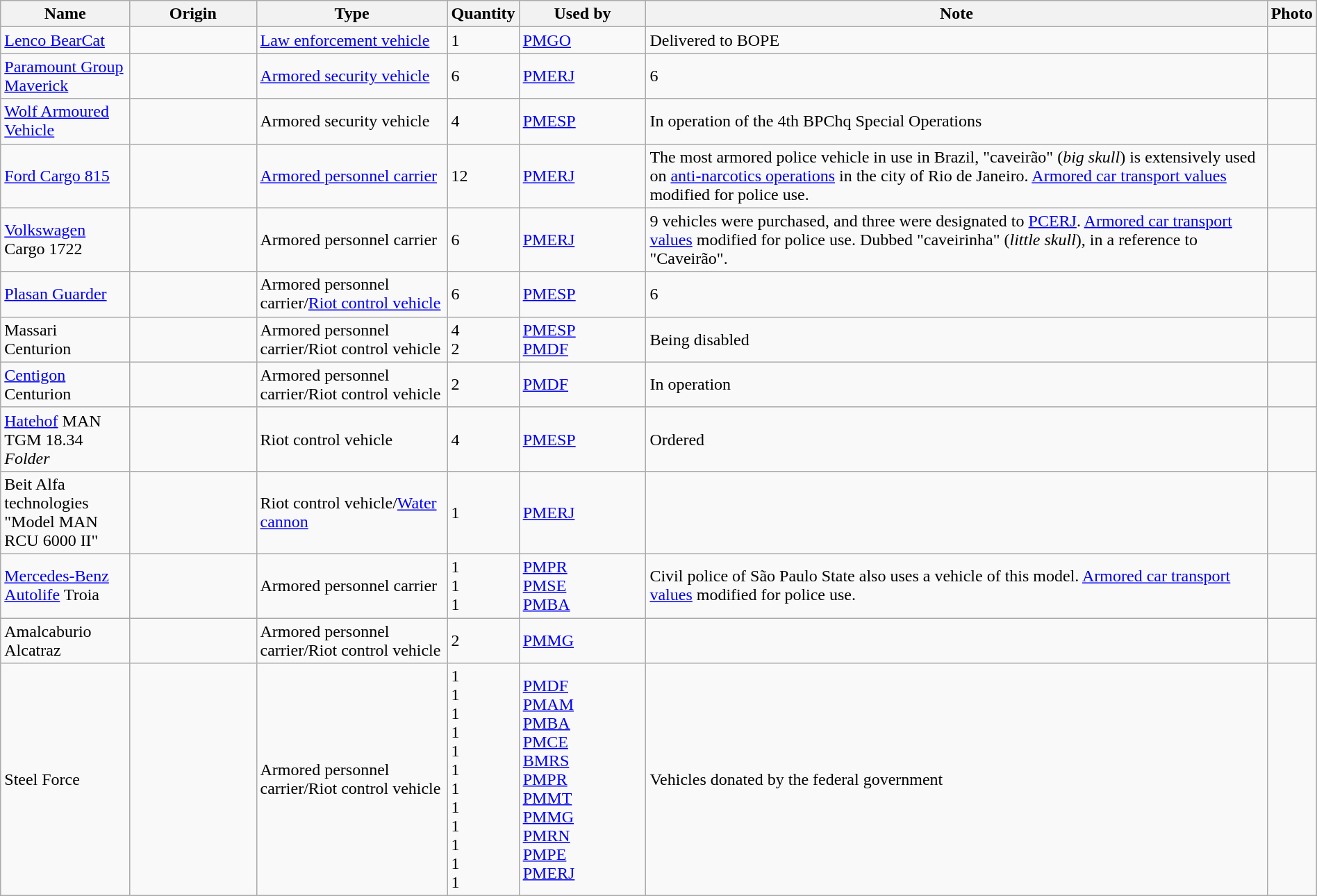<table class="wikitable" style="margin:auto; width:100%;">
<tr>
<th style="text-align: center; width:10%;">Name</th>
<th style="text-align: center; width:10%;">Origin</th>
<th style="text-align: center; width:15%;">Type</th>
<th style="text-align: center; width:05%;">Quantity</th>
<th style="text-align: center; width:10%;">Used by</th>
<th style="text-align: center; width:50%;">Note</th>
<th style="text-align: center; width:0%;">Photo</th>
</tr>
<tr>
<td><a href='#'>Lenco BearCat</a></td>
<td></td>
<td><a href='#'>Law enforcement vehicle</a></td>
<td>1</td>
<td> <a href='#'>PMGO</a></td>
<td>Delivered to BOPE</td>
<td></td>
</tr>
<tr>
<td><a href='#'>Paramount Group Maverick</a></td>
<td></td>
<td><a href='#'>Armored security vehicle</a></td>
<td>6</td>
<td> <a href='#'>PMERJ</a></td>
<td>6</td>
<td></td>
</tr>
<tr>
<td><a href='#'>Wolf Armoured Vehicle</a></td>
<td></td>
<td>Armored security vehicle</td>
<td>4</td>
<td> <a href='#'>PMESP</a></td>
<td>In operation of the 4th BPChq Special Operations</td>
<td></td>
</tr>
<tr>
<td><a href='#'>Ford Cargo 815</a></td>
<td></td>
<td><a href='#'>Armored personnel carrier</a></td>
<td>12</td>
<td> <a href='#'>PMERJ</a></td>
<td>The most armored police vehicle in use in Brazil, "caveirão" (<em>big skull</em>) is extensively used on <a href='#'>anti-narcotics operations</a> in the city of Rio de Janeiro. <a href='#'>Armored car transport values</a> modified for police use.</td>
<td></td>
</tr>
<tr>
<td><a href='#'>Volkswagen</a> Cargo 1722</td>
<td></td>
<td>Armored personnel carrier</td>
<td>6</td>
<td> <a href='#'>PMERJ</a></td>
<td>9 vehicles were purchased, and three were designated to <a href='#'>PCERJ</a>. <a href='#'>Armored car transport values</a> modified for police use. Dubbed "caveirinha" (<em>little skull</em>), in a reference to "Caveirão".</td>
<td></td>
</tr>
<tr>
<td><a href='#'>Plasan Guarder</a></td>
<td></td>
<td>Armored personnel carrier/<a href='#'>Riot control vehicle</a></td>
<td>6</td>
<td> <a href='#'>PMESP</a></td>
<td>6</td>
<td></td>
</tr>
<tr>
<td>Massari Centurion</td>
<td></td>
<td>Armored personnel carrier/Riot control vehicle</td>
<td>4 <br> 2</td>
<td> <a href='#'>PMESP</a><br>  <a href='#'>PMDF</a></td>
<td>Being disabled</td>
<td></td>
</tr>
<tr>
<td><a href='#'>Centigon</a> Centurion</td>
<td></td>
<td>Armored personnel carrier/Riot control vehicle</td>
<td>2</td>
<td> <a href='#'>PMDF</a></td>
<td>In operation</td>
<td></td>
</tr>
<tr>
<td><a href='#'>Hatehof</a> MAN TGM 18.34 <em>Folder</em></td>
<td></td>
<td>Riot control vehicle</td>
<td>4</td>
<td> <a href='#'>PMESP</a></td>
<td>Ordered</td>
<td></td>
</tr>
<tr>
<td>Beit Alfa technologies "Model MAN RCU 6000 II"</td>
<td></td>
<td>Riot control vehicle/<a href='#'>Water cannon</a></td>
<td>1</td>
<td> <a href='#'>PMERJ</a></td>
<td></td>
<td></td>
</tr>
<tr>
<td><a href='#'>Mercedes-Benz</a> <a href='#'>Autolife</a> Troia</td>
<td></td>
<td>Armored personnel carrier</td>
<td>1 <br> 1 <br> 1</td>
<td> <a href='#'>PMPR</a><br>  <a href='#'>PMSE</a><br>  <a href='#'>PMBA</a></td>
<td>Civil police of São Paulo State also uses a vehicle of this model. <a href='#'>Armored car transport values</a> modified for police use.</td>
<td></td>
</tr>
<tr>
<td>Amalcaburio Alcatraz</td>
<td></td>
<td>Armored personnel carrier/Riot control vehicle</td>
<td>2</td>
<td><a href='#'>PMMG</a></td>
<td></td>
<td></td>
</tr>
<tr>
<td>Steel Force</td>
<td></td>
<td>Armored personnel carrier/Riot control vehicle</td>
<td>1 <br> 1 <br> 1 <br> 1 <br> 1 <br> 1 <br> 1 <br> 1 <br> 1 <br> 1 <br> 1 <br> 1</td>
<td> <a href='#'>PMDF</a><br>  <a href='#'>PMAM</a><br>  <a href='#'>PMBA</a><br>  <a href='#'>PMCE</a><br>  <a href='#'>BMRS</a><br>  <a href='#'>PMPR</a><br>  <a href='#'>PMMT</a> <br>  <a href='#'>PMMG</a><br>  <a href='#'>PMRN</a><br>  <a href='#'>PMPE</a><br> <a href='#'>PMERJ</a></td>
<td>Vehicles donated by the federal government</td>
<td></td>
</tr>
</table>
